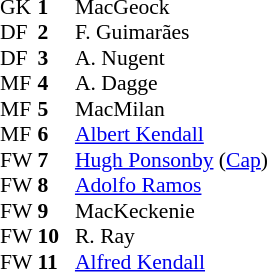<table style="font-size:90%; margin:0.2em auto;" cellspacing="0" cellpadding="0">
<tr>
<th width="25"></th>
<th width="25"></th>
</tr>
<tr>
<td>GK</td>
<td><strong>1</strong></td>
<td> MacGeock</td>
</tr>
<tr>
<td>DF</td>
<td><strong>2</strong></td>
<td> F. Guimarães</td>
</tr>
<tr>
<td>DF</td>
<td><strong>3</strong></td>
<td> A. Nugent</td>
</tr>
<tr>
<td>MF</td>
<td><strong>4</strong></td>
<td> A. Dagge</td>
</tr>
<tr>
<td>MF</td>
<td><strong>5</strong></td>
<td> MacMilan</td>
</tr>
<tr>
<td>MF</td>
<td><strong>6</strong></td>
<td> <a href='#'>Albert Kendall</a></td>
</tr>
<tr>
<td>FW</td>
<td><strong>7</strong></td>
<td> <a href='#'>Hugh Ponsonby</a> (<a href='#'>Cap</a>)</td>
</tr>
<tr>
<td>FW</td>
<td><strong>8</strong></td>
<td> <a href='#'>Adolfo Ramos</a></td>
</tr>
<tr>
<td>FW</td>
<td><strong>9</strong></td>
<td> MacKeckenie</td>
</tr>
<tr>
<td>FW</td>
<td><strong>10</strong></td>
<td> R. Ray</td>
</tr>
<tr>
<td>FW</td>
<td><strong>11</strong></td>
<td> <a href='#'>Alfred Kendall</a></td>
</tr>
<tr>
</tr>
</table>
